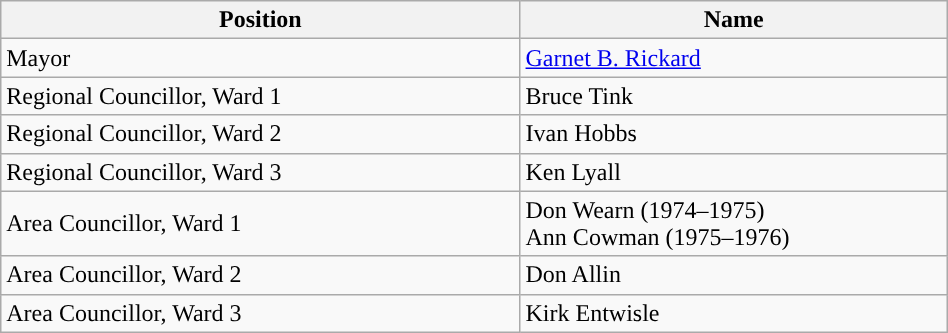<table class="wikitable" style="width:50%;">
<tr>
<th bgcolor="#DDDDFF" width="50px">Position</th>
<th bgcolor="#DDDDFF" width="50px">Name</th>
</tr>
<tr>
<td>Mayor</td>
<td><a href='#'>Garnet B. Rickard</a></td>
</tr>
<tr>
<td>Regional Councillor, Ward 1</td>
<td>Bruce Tink</td>
</tr>
<tr>
<td>Regional Councillor, Ward 2</td>
<td>Ivan Hobbs</td>
</tr>
<tr>
<td>Regional Councillor, Ward 3</td>
<td>Ken Lyall</td>
</tr>
<tr>
<td>Area Councillor, Ward 1</td>
<td>Don Wearn (1974–1975)<br> Ann Cowman (1975–1976)</td>
</tr>
<tr>
<td>Area Councillor, Ward 2</td>
<td>Don Allin</td>
</tr>
<tr>
<td>Area Councillor, Ward 3</td>
<td>Kirk Entwisle</td>
</tr>
</table>
